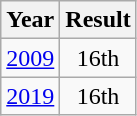<table class="wikitable" style="text-align:center">
<tr>
<th>Year</th>
<th>Result</th>
</tr>
<tr>
<td><a href='#'>2009</a></td>
<td>16th</td>
</tr>
<tr>
<td><a href='#'>2019</a></td>
<td>16th</td>
</tr>
</table>
